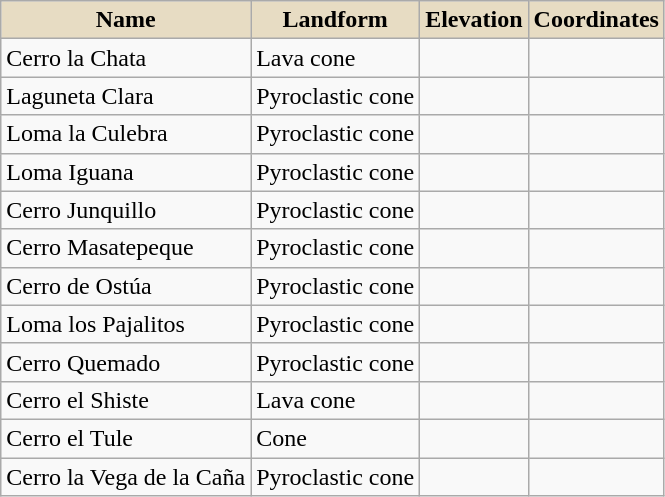<table class="wikitable sortable">
<tr>
<th rowspan=1 style="background-color:#e7dcc3;">Name</th>
<th rowspan=1 style="background-color:#e7dcc3;">Landform</th>
<th rowspan=1 style="background-color:#e7dcc3;">Elevation</th>
<th rowspan=1 style="background-color:#e7dcc3;">Coordinates</th>
</tr>
<tr>
<td>Cerro la Chata</td>
<td>Lava cone</td>
<td></td>
<td></td>
</tr>
<tr>
<td>Laguneta Clara</td>
<td>Pyroclastic cone</td>
<td></td>
<td></td>
</tr>
<tr>
<td>Loma la Culebra</td>
<td>Pyroclastic cone</td>
<td></td>
<td></td>
</tr>
<tr>
<td>Loma Iguana</td>
<td>Pyroclastic cone</td>
<td></td>
<td></td>
</tr>
<tr>
<td>Cerro Junquillo</td>
<td>Pyroclastic cone</td>
<td></td>
<td></td>
</tr>
<tr>
<td>Cerro Masatepeque</td>
<td>Pyroclastic cone</td>
<td></td>
<td></td>
</tr>
<tr>
<td>Cerro de Ostúa</td>
<td>Pyroclastic cone</td>
<td></td>
<td></td>
</tr>
<tr>
<td>Loma los Pajalitos</td>
<td>Pyroclastic cone</td>
<td></td>
<td></td>
</tr>
<tr>
<td>Cerro Quemado</td>
<td>Pyroclastic cone</td>
<td></td>
<td></td>
</tr>
<tr>
<td>Cerro el Shiste</td>
<td>Lava cone</td>
<td></td>
<td></td>
</tr>
<tr>
<td>Cerro el Tule</td>
<td>Cone</td>
<td></td>
<td></td>
</tr>
<tr>
<td>Cerro la Vega de la Caña</td>
<td>Pyroclastic cone</td>
<td></td>
<td></td>
</tr>
</table>
